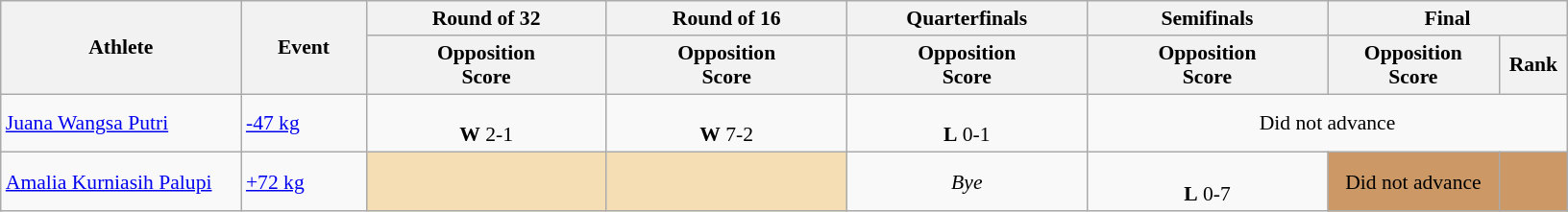<table class=wikitable style="font-size:90%; text-align:center">
<tr>
<th width="160" rowspan="2">Athlete</th>
<th width="80" rowspan="2">Event</th>
<th width="160">Round of 32</th>
<th width="160">Round of 16</th>
<th width="160">Quarterfinals</th>
<th width="160">Semifinals</th>
<th width="160" colspan="2">Final</th>
</tr>
<tr>
<th>Opposition<br>Score</th>
<th>Opposition<br>Score</th>
<th>Opposition<br>Score</th>
<th>Opposition<br>Score</th>
<th>Opposition<br>Score</th>
<th>Rank</th>
</tr>
<tr>
<td align=left><a href='#'>Juana Wangsa Putri</a></td>
<td align=left><a href='#'>-47 kg</a></td>
<td> <br><strong>W</strong> 2-1</td>
<td> <br><strong>W</strong> 7-2</td>
<td> <br><strong>L</strong> 0-1</td>
<td colspan="3" align="center">Did not advance</td>
</tr>
<tr>
<td align=left><a href='#'>Amalia Kurniasih Palupi</a></td>
<td align=left><a href='#'>+72 kg</a></td>
<td bgcolor="wheat"></td>
<td bgcolor="wheat"></td>
<td><em>Bye</em></td>
<td> <br><strong>L</strong> 0-7</td>
<td align="center" bgcolor=cc9966>Did not advance</td>
<td bgcolor=cc9966></td>
</tr>
</table>
